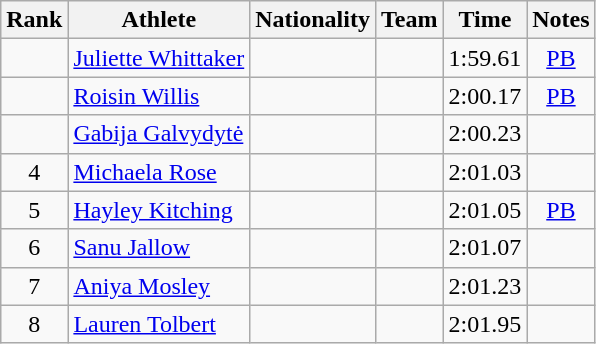<table class="wikitable sortable plainrowheaders" style="text-align:center">
<tr>
<th scope="col">Rank</th>
<th scope="col">Athlete</th>
<th scope="col">Nationality</th>
<th scope="col">Team</th>
<th scope="col">Time</th>
<th scope="col">Notes</th>
</tr>
<tr>
<td></td>
<td align=left><a href='#'>Juliette Whittaker</a></td>
<td align=left></td>
<td></td>
<td>1:59.61</td>
<td><a href='#'><abbr>PB</abbr></a></td>
</tr>
<tr>
<td></td>
<td align=left><a href='#'>Roisin Willis</a></td>
<td align=left></td>
<td></td>
<td>2:00.17</td>
<td><a href='#'><abbr>PB</abbr></a></td>
</tr>
<tr>
<td></td>
<td align=left><a href='#'>Gabija Galvydytė</a></td>
<td align=left></td>
<td></td>
<td>2:00.23</td>
<td></td>
</tr>
<tr>
<td>4</td>
<td align=left><a href='#'>Michaela Rose</a></td>
<td align=left></td>
<td></td>
<td>2:01.03</td>
<td></td>
</tr>
<tr>
<td>5</td>
<td align=left><a href='#'>Hayley Kitching</a></td>
<td align=left> </td>
<td></td>
<td>2:01.05</td>
<td><a href='#'><abbr>PB</abbr></a></td>
</tr>
<tr>
<td>6</td>
<td align=left><a href='#'>Sanu Jallow</a></td>
<td align=left></td>
<td></td>
<td>2:01.07</td>
<td></td>
</tr>
<tr>
<td>7</td>
<td align=left><a href='#'>Aniya Mosley</a></td>
<td align=left></td>
<td></td>
<td>2:01.23</td>
<td></td>
</tr>
<tr>
<td>8</td>
<td align=left><a href='#'>Lauren Tolbert</a></td>
<td align=left></td>
<td></td>
<td>2:01.95</td>
<td></td>
</tr>
</table>
